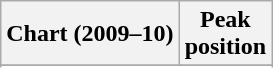<table class="wikitable sortable plainrowheaders" style="text-align:center;">
<tr>
<th>Chart (2009–10)</th>
<th>Peak<br>position</th>
</tr>
<tr>
</tr>
<tr>
</tr>
<tr>
</tr>
<tr>
</tr>
<tr>
</tr>
</table>
